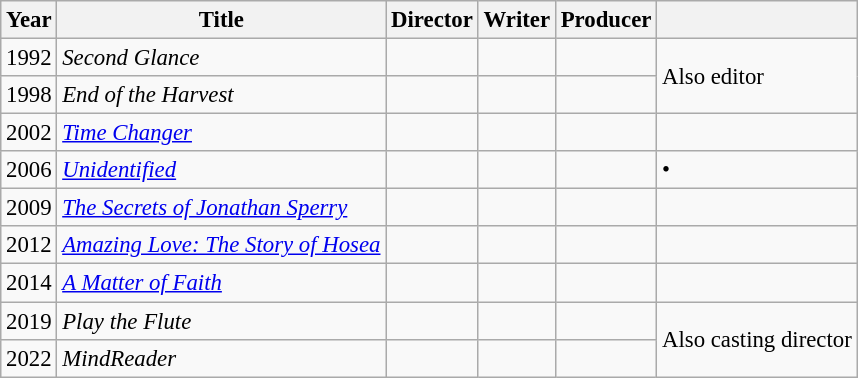<table class="wikitable sortable" style="font-size: 95%;">
<tr>
<th>Year</th>
<th>Title</th>
<th>Director</th>
<th>Writer</th>
<th>Producer</th>
<th></th>
</tr>
<tr>
<td>1992</td>
<td><em>Second Glance</em></td>
<td></td>
<td></td>
<td></td>
<td rowspan=2>Also editor</td>
</tr>
<tr>
<td>1998</td>
<td><em>End of the Harvest</em></td>
<td></td>
<td></td>
<td></td>
</tr>
<tr>
<td>2002</td>
<td><em><a href='#'>Time Changer</a></em></td>
<td></td>
<td></td>
<td></td>
<td></td>
</tr>
<tr>
<td>2006</td>
<td><em><a href='#'>Unidentified</a></em></td>
<td></td>
<td></td>
<td></td>
<td>•</td>
</tr>
<tr>
<td>2009</td>
<td><em><a href='#'>The Secrets of Jonathan Sperry</a></em></td>
<td></td>
<td></td>
<td></td>
<td></td>
</tr>
<tr>
<td>2012</td>
<td><em><a href='#'>Amazing Love: The Story of Hosea</a></em></td>
<td></td>
<td></td>
<td></td>
<td></td>
</tr>
<tr>
<td>2014</td>
<td><em><a href='#'>A Matter of Faith</a></em></td>
<td></td>
<td></td>
<td></td>
<td></td>
</tr>
<tr>
<td>2019</td>
<td><em>Play the Flute</em></td>
<td></td>
<td></td>
<td></td>
<td rowspan=2>Also casting director</td>
</tr>
<tr>
<td>2022</td>
<td><em>MindReader</em></td>
<td></td>
<td></td>
<td></td>
</tr>
</table>
